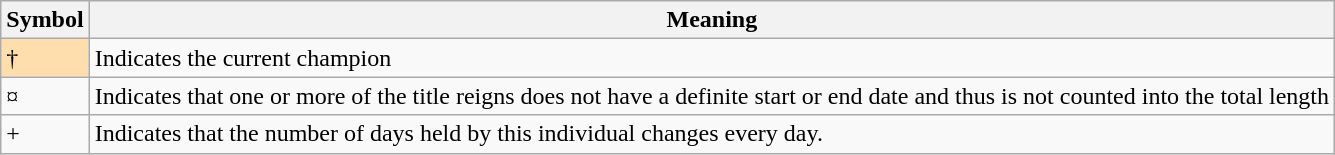<table class="wikitable">
<tr>
<th>Symbol</th>
<th>Meaning</th>
</tr>
<tr>
<td style="background: #ffdead;">†</td>
<td>Indicates the current champion</td>
</tr>
<tr>
<td>¤</td>
<td>Indicates that one or more of the title reigns does not have a definite start or end date and thus is not counted into the total length</td>
</tr>
<tr>
<td>+</td>
<td>Indicates that the number of days held by this individual changes every day.</td>
</tr>
</table>
